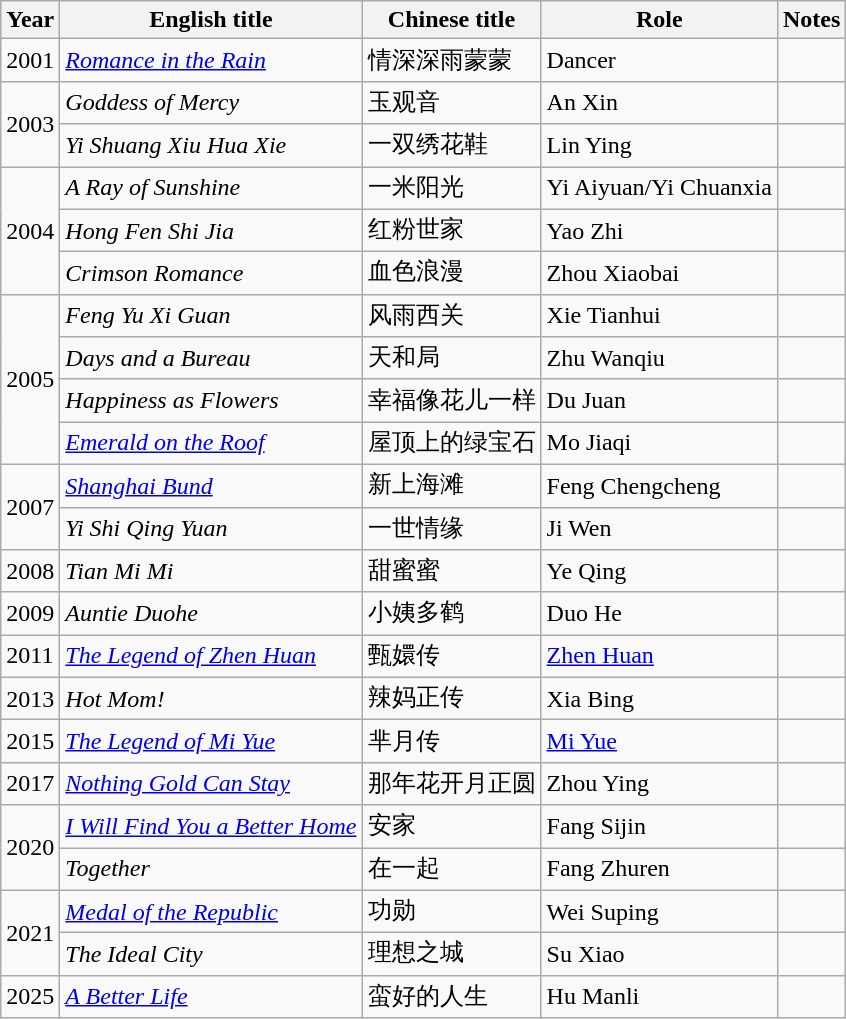<table class="wikitable sortable">
<tr>
<th>Year</th>
<th><strong>English title</strong></th>
<th><strong>Chinese title</strong></th>
<th>Role</th>
<th class="unsortable">Notes</th>
</tr>
<tr>
<td>2001</td>
<td><em><a href='#'>Romance in the Rain</a></em></td>
<td>情深深雨蒙蒙</td>
<td>Dancer</td>
<td></td>
</tr>
<tr>
<td rowspan=2>2003</td>
<td><em>Goddess of Mercy</em></td>
<td>玉观音</td>
<td>An Xin</td>
<td></td>
</tr>
<tr>
<td><em>Yi Shuang Xiu Hua Xie</em></td>
<td>一双绣花鞋</td>
<td>Lin Ying</td>
<td></td>
</tr>
<tr>
<td rowspan=3>2004</td>
<td><em>A Ray of Sunshine</em></td>
<td>一米阳光</td>
<td>Yi Aiyuan/Yi Chuanxia</td>
<td></td>
</tr>
<tr>
<td><em>Hong Fen Shi Jia</em></td>
<td>红粉世家</td>
<td>Yao Zhi</td>
<td></td>
</tr>
<tr>
<td><em>Crimson Romance</em></td>
<td>血色浪漫</td>
<td>Zhou Xiaobai</td>
<td></td>
</tr>
<tr>
<td rowspan=4>2005</td>
<td><em>Feng Yu Xi Guan</em></td>
<td>风雨西关</td>
<td>Xie Tianhui</td>
<td></td>
</tr>
<tr>
<td><em>Days and a Bureau</em></td>
<td>天和局</td>
<td>Zhu Wanqiu</td>
<td></td>
</tr>
<tr>
<td><em>Happiness as Flowers</em></td>
<td>幸福像花儿一样</td>
<td>Du Juan</td>
<td></td>
</tr>
<tr>
<td><em><a href='#'>Emerald on the Roof</a></em></td>
<td>屋顶上的绿宝石</td>
<td>Mo Jiaqi</td>
<td></td>
</tr>
<tr>
<td rowspan=2>2007</td>
<td><em><a href='#'>Shanghai Bund</a></em></td>
<td>新上海滩</td>
<td>Feng Chengcheng</td>
<td></td>
</tr>
<tr>
<td><em>Yi Shi Qing Yuan</em></td>
<td>一世情缘</td>
<td>Ji Wen</td>
<td></td>
</tr>
<tr>
<td>2008</td>
<td><em>Tian Mi Mi</em></td>
<td>甜蜜蜜</td>
<td>Ye Qing</td>
<td></td>
</tr>
<tr>
<td>2009</td>
<td><em>Auntie Duohe</em></td>
<td>小姨多鹤</td>
<td>Duo He</td>
<td></td>
</tr>
<tr>
<td>2011</td>
<td><em><a href='#'>The Legend of Zhen Huan</a></em></td>
<td>甄嬛传</td>
<td><a href='#'>Zhen Huan</a></td>
<td></td>
</tr>
<tr>
<td>2013</td>
<td><em>Hot Mom!</em></td>
<td>辣妈正传</td>
<td>Xia Bing</td>
<td></td>
</tr>
<tr>
<td>2015</td>
<td><em><a href='#'>The Legend of Mi Yue</a></em></td>
<td>芈月传</td>
<td><a href='#'>Mi Yue</a></td>
<td></td>
</tr>
<tr>
<td>2017</td>
<td><em><a href='#'>Nothing Gold Can Stay</a></em></td>
<td>那年花开月正圆</td>
<td>Zhou Ying</td>
<td></td>
</tr>
<tr>
<td rowspan=2>2020</td>
<td><em><a href='#'>I Will Find You a Better Home</a></em></td>
<td>安家</td>
<td>Fang Sijin</td>
<td></td>
</tr>
<tr>
<td><em>Together</em></td>
<td>在一起</td>
<td>Fang Zhuren</td>
<td></td>
</tr>
<tr>
<td rowspan=2>2021</td>
<td><em><a href='#'>Medal of the Republic</a></em></td>
<td>功勋</td>
<td>Wei Suping</td>
<td></td>
</tr>
<tr>
<td><em>The Ideal City</em></td>
<td>理想之城</td>
<td>Su Xiao</td>
<td></td>
</tr>
<tr>
<td>2025</td>
<td><em><a href='#'>A Better Life</a></em></td>
<td>蛮好的人生</td>
<td>Hu Manli</td>
<td></td>
</tr>
</table>
